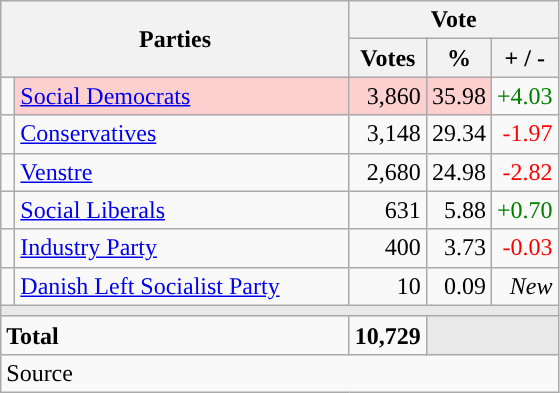<table class="wikitable" style="text-align:right;">
<tr>
<th style="text-align:centre;" rowspan="2" colspan="2" width="225">Parties</th>
<th colspan="3">Vote</th>
</tr>
<tr>
<th width="15">Votes</th>
<th width="15">%</th>
<th width="15">+ / -</th>
</tr>
<tr>
<td width="2" style="color:inherit;background:"></td>
<td bgcolor=#fbd0ce  align="left"><a href='#'>Social Democrats</a></td>
<td bgcolor=#fbd0ce>3,860</td>
<td bgcolor=#fbd0ce>35.98</td>
<td style=color:green;>+4.03</td>
</tr>
<tr>
<td width="2" style="color:inherit;background:"></td>
<td align="left"><a href='#'>Conservatives</a></td>
<td>3,148</td>
<td>29.34</td>
<td style=color:red;>-1.97</td>
</tr>
<tr>
<td width="2" style="color:inherit;background:"></td>
<td align="left"><a href='#'>Venstre</a></td>
<td>2,680</td>
<td>24.98</td>
<td style=color:red;>-2.82</td>
</tr>
<tr>
<td width="2" style="color:inherit;background:"></td>
<td align="left"><a href='#'>Social Liberals</a></td>
<td>631</td>
<td>5.88</td>
<td style=color:green;>+0.70</td>
</tr>
<tr>
<td width="2" style="color:inherit;background:"></td>
<td align="left"><a href='#'>Industry Party</a></td>
<td>400</td>
<td>3.73</td>
<td style=color:red;>-0.03</td>
</tr>
<tr>
<td width="2" style="color:inherit;background:"></td>
<td align="left"><a href='#'>Danish Left Socialist Party</a></td>
<td>10</td>
<td>0.09</td>
<td><em>New</em></td>
</tr>
<tr>
<td colspan="7" bgcolor="#E9E9E9"></td>
</tr>
<tr>
<td align="left" colspan="2"><strong>Total</strong></td>
<td><strong>10,729</strong></td>
<td bgcolor="#E9E9E9" colspan="2"></td>
</tr>
<tr>
<td align="left" colspan="6">Source</td>
</tr>
</table>
